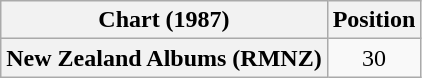<table class="wikitable sortable plainrowheaders" style="text-align:center">
<tr>
<th scope="col">Chart (1987)</th>
<th scope="col">Position</th>
</tr>
<tr>
<th scope="row">New Zealand Albums (RMNZ)</th>
<td>30</td>
</tr>
</table>
